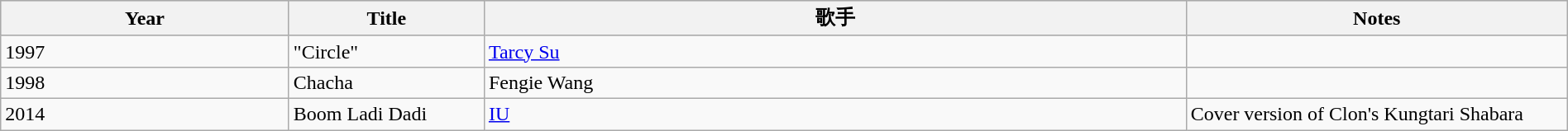<table class="wikitable" width="100%">
<tr bgcolor="#CCCCCC" align="center">
<th align="left" width="225px">Year</th>
<th align="left" width="150px">Title</th>
<th>歌手</th>
<th align="left" width="300px">Notes</th>
</tr>
<tr>
<td>1997</td>
<td>"Circle"</td>
<td><a href='#'>Tarcy Su</a></td>
<td></td>
</tr>
<tr>
<td>1998</td>
<td>Chacha</td>
<td>Fengie Wang</td>
<td></td>
</tr>
<tr>
<td>2014</td>
<td>Boom Ladi Dadi</td>
<td><a href='#'>IU</a></td>
<td>Cover version of Clon's Kungtari Shabara</td>
</tr>
</table>
